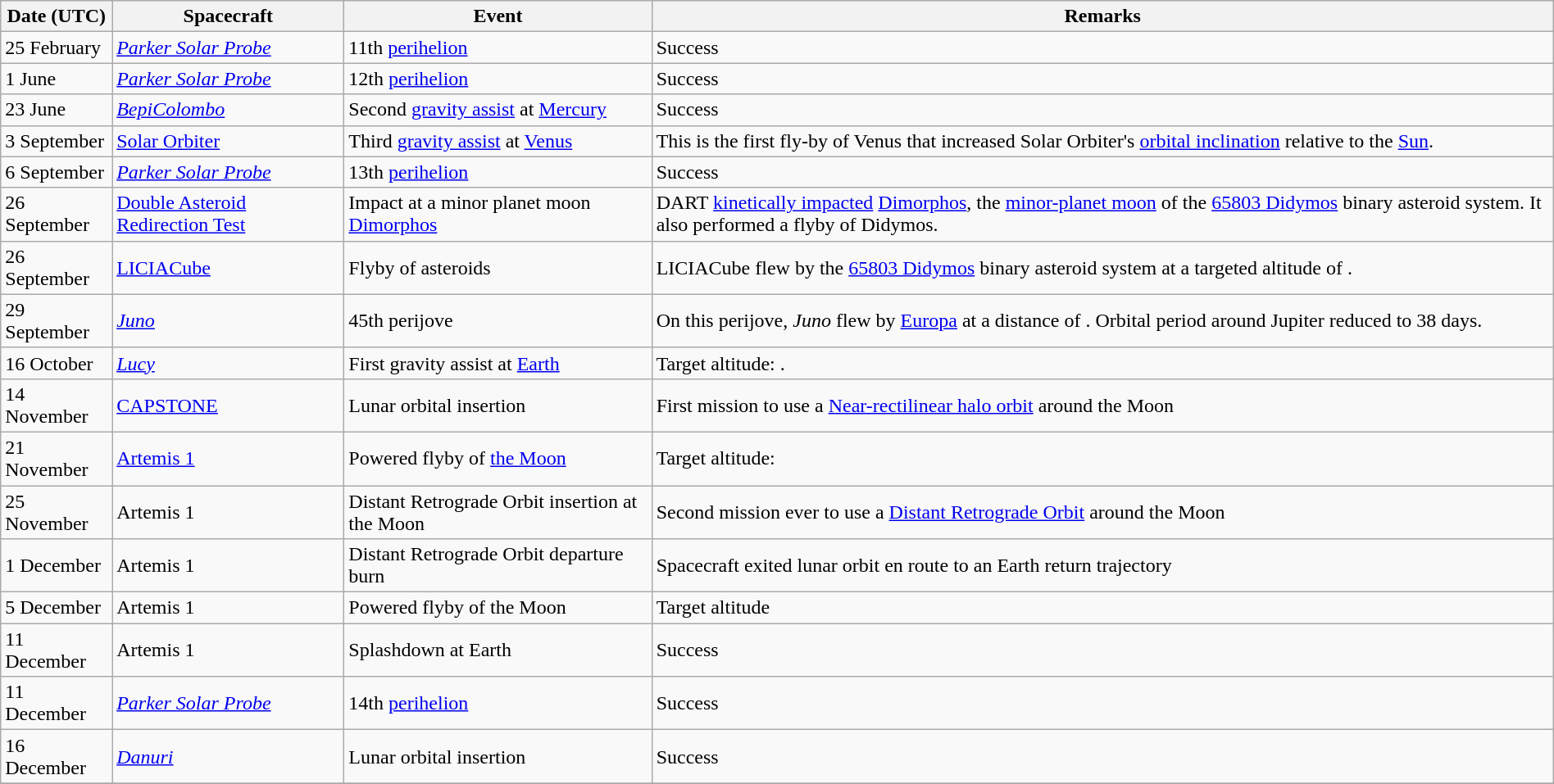<table class="wikitable" style="width:100%;">
<tr>
<th>Date (UTC)</th>
<th>Spacecraft</th>
<th>Event</th>
<th>Remarks</th>
</tr>
<tr>
<td>25 February</td>
<td><em><a href='#'>Parker Solar Probe</a></em></td>
<td>11th <a href='#'>perihelion</a></td>
<td>Success</td>
</tr>
<tr>
<td>1 June</td>
<td><em><a href='#'>Parker Solar Probe</a></em></td>
<td>12th <a href='#'>perihelion</a></td>
<td>Success</td>
</tr>
<tr>
<td>23 June</td>
<td><em><a href='#'>BepiColombo</a></em></td>
<td>Second <a href='#'>gravity assist</a> at <a href='#'>Mercury</a></td>
<td>Success</td>
</tr>
<tr>
<td>3 September</td>
<td><a href='#'>Solar Orbiter</a></td>
<td>Third <a href='#'>gravity assist</a> at <a href='#'>Venus</a></td>
<td>This is the first fly-by of Venus that increased Solar Orbiter's <a href='#'>orbital inclination</a> relative to the <a href='#'>Sun</a>.</td>
</tr>
<tr>
<td>6 September</td>
<td><em><a href='#'>Parker Solar Probe</a></em></td>
<td>13th <a href='#'>perihelion</a></td>
<td>Success</td>
</tr>
<tr>
<td>26 September</td>
<td><a href='#'>Double Asteroid Redirection Test</a></td>
<td>Impact at a minor planet moon <a href='#'>Dimorphos</a></td>
<td>DART <a href='#'>kinetically impacted</a> <a href='#'>Dimorphos</a>, the <a href='#'>minor-planet moon</a> of the <a href='#'>65803 Didymos</a> binary asteroid system. It also performed a flyby of Didymos.</td>
</tr>
<tr>
<td>26 September</td>
<td><a href='#'>LICIACube</a></td>
<td>Flyby of asteroids</td>
<td>LICIACube flew by the <a href='#'>65803 Didymos</a> binary asteroid system at a targeted altitude of .</td>
</tr>
<tr>
<td>29 September</td>
<td><em><a href='#'>Juno</a></em></td>
<td>45th perijove</td>
<td>On this perijove, <em>Juno</em> flew by <a href='#'>Europa</a> at a distance of . Orbital period around Jupiter reduced to 38 days.</td>
</tr>
<tr>
<td>16 October</td>
<td><em><a href='#'>Lucy</a></em></td>
<td>First gravity assist at <a href='#'>Earth</a></td>
<td>Target altitude: .</td>
</tr>
<tr>
<td>14 November</td>
<td><a href='#'>CAPSTONE</a></td>
<td>Lunar orbital insertion</td>
<td>First mission to use a <a href='#'>Near-rectilinear halo orbit</a> around the Moon</td>
</tr>
<tr>
<td>21 November</td>
<td><a href='#'>Artemis 1</a></td>
<td>Powered flyby of <a href='#'>the Moon</a></td>
<td>Target altitude: </td>
</tr>
<tr>
<td>25 November</td>
<td>Artemis 1</td>
<td>Distant Retrograde Orbit insertion at the Moon</td>
<td>Second mission ever to use a <a href='#'>Distant Retrograde Orbit</a> around the Moon</td>
</tr>
<tr>
<td>1 December</td>
<td>Artemis 1</td>
<td>Distant Retrograde Orbit departure burn</td>
<td>Spacecraft exited lunar orbit en route to an Earth return trajectory</td>
</tr>
<tr>
<td>5 December</td>
<td>Artemis 1</td>
<td>Powered flyby of the Moon</td>
<td>Target altitude </td>
</tr>
<tr>
<td>11 December </td>
<td>Artemis 1</td>
<td>Splashdown at Earth</td>
<td>Success</td>
</tr>
<tr>
<td>11 December</td>
<td><em><a href='#'>Parker Solar Probe</a></em></td>
<td>14th <a href='#'>perihelion</a></td>
<td>Success</td>
</tr>
<tr>
<td>16 December</td>
<td><em><a href='#'>Danuri</a></em></td>
<td>Lunar orbital insertion</td>
<td>Success</td>
</tr>
<tr>
</tr>
</table>
